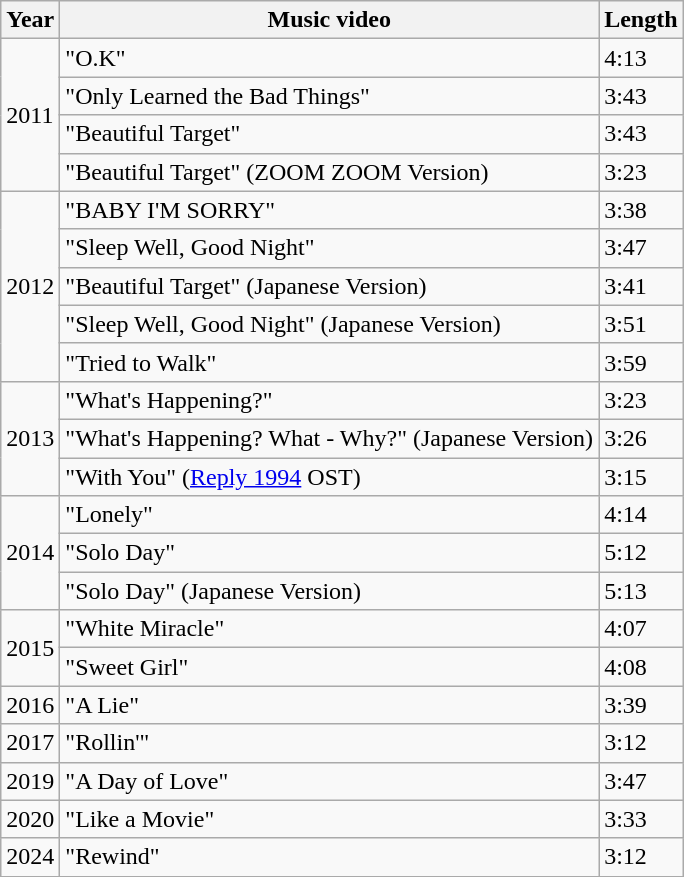<table class="wikitable">
<tr>
<th>Year</th>
<th>Music video</th>
<th>Length</th>
</tr>
<tr>
<td rowspan="4">2011</td>
<td>"O.K"</td>
<td>4:13</td>
</tr>
<tr>
<td>"Only Learned the Bad Things"</td>
<td>3:43</td>
</tr>
<tr>
<td>"Beautiful Target"</td>
<td>3:43</td>
</tr>
<tr>
<td>"Beautiful Target" (ZOOM ZOOM Version)</td>
<td>3:23</td>
</tr>
<tr>
<td rowspan="5">2012</td>
<td>"BABY I'M SORRY"</td>
<td>3:38</td>
</tr>
<tr>
<td>"Sleep Well, Good Night"</td>
<td>3:47</td>
</tr>
<tr>
<td>"Beautiful Target" (Japanese Version)</td>
<td>3:41</td>
</tr>
<tr>
<td>"Sleep Well, Good Night" (Japanese Version)</td>
<td>3:51</td>
</tr>
<tr>
<td>"Tried to Walk"</td>
<td>3:59</td>
</tr>
<tr>
<td rowspan="3">2013</td>
<td>"What's Happening?"</td>
<td>3:23</td>
</tr>
<tr>
<td>"What's Happening? What - Why?" (Japanese Version)</td>
<td>3:26</td>
</tr>
<tr>
<td>"With You" (<a href='#'>Reply 1994</a> OST)</td>
<td>3:15</td>
</tr>
<tr>
<td rowspan="3">2014</td>
<td>"Lonely"</td>
<td>4:14</td>
</tr>
<tr>
<td>"Solo Day"</td>
<td>5:12</td>
</tr>
<tr>
<td>"Solo Day" (Japanese Version)</td>
<td>5:13</td>
</tr>
<tr>
<td rowspan="2">2015</td>
<td>"White Miracle"</td>
<td>4:07</td>
</tr>
<tr>
<td>"Sweet Girl"</td>
<td>4:08</td>
</tr>
<tr>
<td>2016</td>
<td>"A Lie"</td>
<td>3:39</td>
</tr>
<tr>
<td>2017</td>
<td>"Rollin'"</td>
<td>3:12</td>
</tr>
<tr>
<td>2019</td>
<td>"A Day of Love"</td>
<td>3:47</td>
</tr>
<tr>
<td>2020</td>
<td>"Like a Movie"</td>
<td>3:33</td>
</tr>
<tr>
<td>2024</td>
<td>"Rewind"</td>
<td>3:12</td>
</tr>
<tr>
</tr>
</table>
